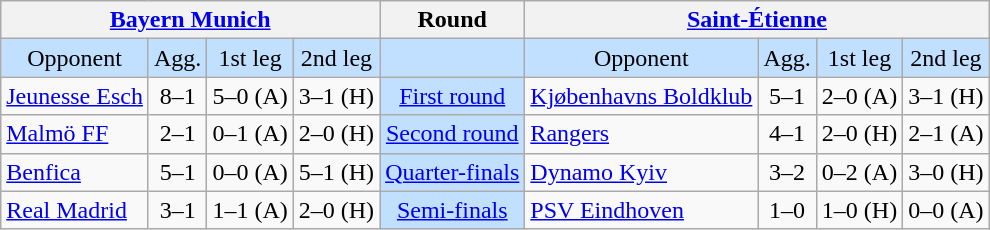<table class="wikitable" style="text-align:center">
<tr>
<th colspan=4> <a href='#'>Bayern Munich</a></th>
<th>Round</th>
<th colspan=4> <a href='#'>Saint-Étienne</a></th>
</tr>
<tr style="background:#c1e0ff">
<td>Opponent</td>
<td>Agg.</td>
<td>1st leg</td>
<td>2nd leg</td>
<td></td>
<td>Opponent</td>
<td>Agg.</td>
<td>1st leg</td>
<td>2nd leg</td>
</tr>
<tr>
<td align=left> <a href='#'>Jeunesse Esch</a></td>
<td>8–1</td>
<td>5–0 (A)</td>
<td>3–1 (H)</td>
<td style="background:#c1e0ff;"><a href='#'>First round</a></td>
<td align=left> <a href='#'>Kjøbenhavns Boldklub</a></td>
<td>5–1</td>
<td>2–0 (A)</td>
<td>3–1 (H)</td>
</tr>
<tr>
<td align=left> <a href='#'>Malmö FF</a></td>
<td>2–1</td>
<td>0–1 (A)</td>
<td>2–0 (H)</td>
<td style="background:#c1e0ff;"><a href='#'>Second round</a></td>
<td align=left> <a href='#'>Rangers</a></td>
<td>4–1</td>
<td>2–0 (H)</td>
<td>2–1 (A)</td>
</tr>
<tr>
<td align=left> <a href='#'>Benfica</a></td>
<td>5–1</td>
<td>0–0 (A)</td>
<td>5–1 (H)</td>
<td style="background:#c1e0ff;"><a href='#'>Quarter-finals</a></td>
<td align=left> <a href='#'>Dynamo Kyiv</a></td>
<td>3–2</td>
<td>0–2 (A)</td>
<td>3–0 (H)</td>
</tr>
<tr>
<td align=left> <a href='#'>Real Madrid</a></td>
<td>3–1</td>
<td>1–1 (A)</td>
<td>2–0 (H)</td>
<td style="background:#c1e0ff;"><a href='#'>Semi-finals</a></td>
<td align=left> <a href='#'>PSV Eindhoven</a></td>
<td>1–0</td>
<td>1–0 (H)</td>
<td>0–0 (A)</td>
</tr>
</table>
